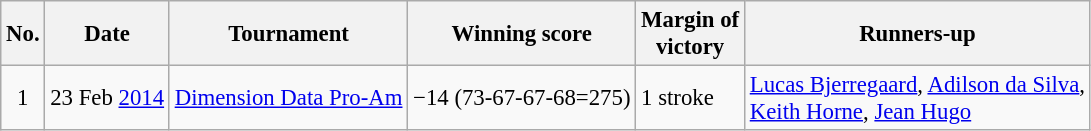<table class="wikitable" style="font-size:95%;">
<tr>
<th>No.</th>
<th>Date</th>
<th>Tournament</th>
<th>Winning score</th>
<th>Margin of<br>victory</th>
<th>Runners-up</th>
</tr>
<tr>
<td align=center>1</td>
<td align=right>23 Feb <a href='#'>2014</a></td>
<td><a href='#'>Dimension Data Pro-Am</a></td>
<td>−14 (73-67-67-68=275)</td>
<td>1 stroke</td>
<td> <a href='#'>Lucas Bjerregaard</a>,  <a href='#'>Adilson da Silva</a>,<br> <a href='#'>Keith Horne</a>,  <a href='#'>Jean Hugo</a></td>
</tr>
</table>
